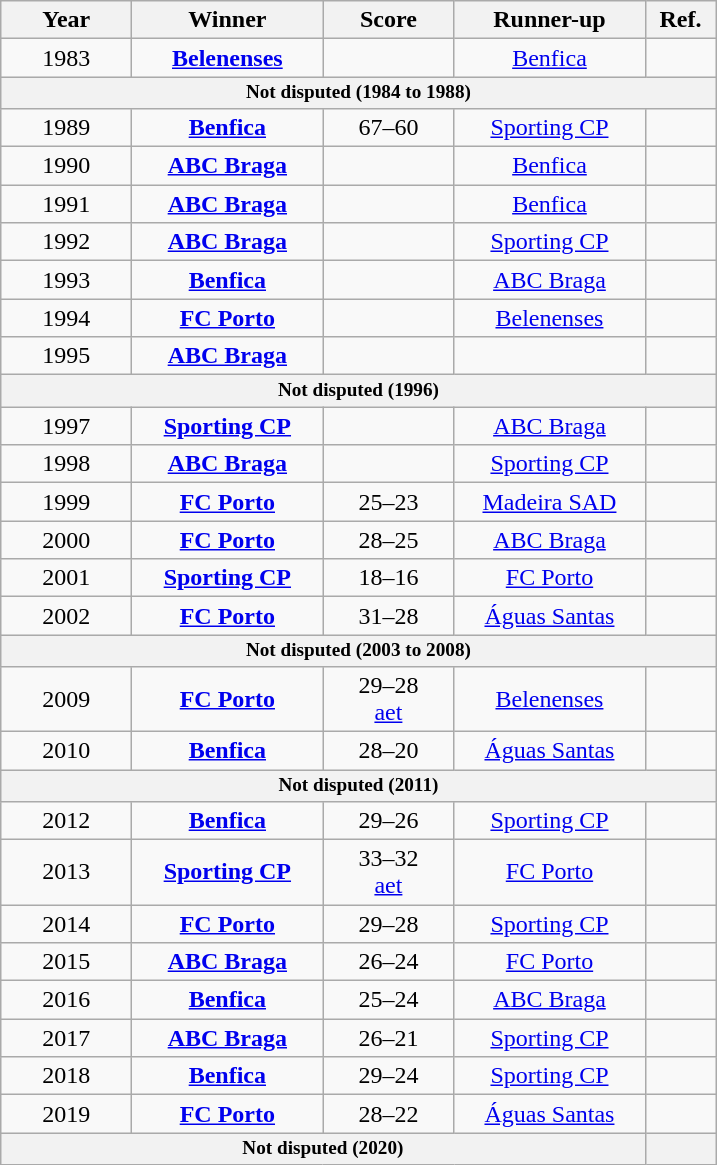<table class="wikitable" style="text-align:center;">
<tr>
<th width="80">Year</th>
<th width="120">Winner</th>
<th width="80">Score</th>
<th width="120">Runner-up</th>
<th width="40">Ref.</th>
</tr>
<tr>
<td>1983</td>
<td><strong><a href='#'>Belenenses</a></strong></td>
<td></td>
<td><a href='#'>Benfica</a></td>
<td></td>
</tr>
<tr>
<th colspan="5" style="font-size:80%;">Not disputed (1984 to 1988)</th>
</tr>
<tr>
<td>1989</td>
<td><strong><a href='#'>Benfica</a></strong></td>
<td>67–60</td>
<td><a href='#'>Sporting CP</a></td>
<td></td>
</tr>
<tr>
<td>1990</td>
<td><strong><a href='#'>ABC Braga</a></strong></td>
<td></td>
<td><a href='#'>Benfica</a></td>
<td></td>
</tr>
<tr>
<td>1991</td>
<td><strong><a href='#'>ABC Braga</a></strong></td>
<td></td>
<td><a href='#'>Benfica</a></td>
<td></td>
</tr>
<tr>
<td>1992</td>
<td><strong><a href='#'>ABC Braga</a></strong></td>
<td></td>
<td><a href='#'>Sporting CP</a></td>
<td></td>
</tr>
<tr>
<td>1993</td>
<td><strong><a href='#'>Benfica</a></strong></td>
<td></td>
<td><a href='#'>ABC Braga</a></td>
<td></td>
</tr>
<tr>
<td>1994</td>
<td><strong><a href='#'>FC Porto</a></strong></td>
<td></td>
<td><a href='#'>Belenenses</a></td>
<td></td>
</tr>
<tr>
<td>1995</td>
<td><strong><a href='#'>ABC Braga</a></strong></td>
<td></td>
<td></td>
<td></td>
</tr>
<tr>
<th colspan="5" style="font-size:80%;">Not disputed (1996)</th>
</tr>
<tr>
<td>1997</td>
<td><strong><a href='#'>Sporting CP</a></strong></td>
<td></td>
<td><a href='#'>ABC Braga</a></td>
<td></td>
</tr>
<tr>
<td>1998</td>
<td><strong><a href='#'>ABC Braga</a></strong></td>
<td></td>
<td><a href='#'>Sporting CP</a></td>
<td></td>
</tr>
<tr>
<td>1999</td>
<td><strong><a href='#'>FC Porto</a></strong></td>
<td>25–23</td>
<td><a href='#'>Madeira SAD</a></td>
<td></td>
</tr>
<tr>
<td>2000</td>
<td><strong><a href='#'>FC Porto</a></strong></td>
<td>28–25</td>
<td><a href='#'>ABC Braga</a></td>
<td></td>
</tr>
<tr>
<td>2001</td>
<td><strong><a href='#'>Sporting CP</a></strong></td>
<td>18–16</td>
<td><a href='#'>FC Porto</a></td>
<td></td>
</tr>
<tr>
<td>2002</td>
<td><strong><a href='#'>FC Porto</a></strong></td>
<td>31–28</td>
<td><a href='#'>Águas Santas</a></td>
<td></td>
</tr>
<tr>
<th colspan="5" style="font-size:80%;">Not disputed (2003 to 2008)</th>
</tr>
<tr>
<td>2009</td>
<td><strong><a href='#'>FC Porto</a></strong></td>
<td>29–28<br><a href='#'>aet</a></td>
<td><a href='#'>Belenenses</a></td>
<td></td>
</tr>
<tr>
<td>2010</td>
<td><strong><a href='#'>Benfica</a></strong></td>
<td>28–20</td>
<td><a href='#'>Águas Santas</a></td>
<td></td>
</tr>
<tr>
<th colspan="5" style="font-size:80%;">Not disputed (2011)</th>
</tr>
<tr>
<td>2012</td>
<td><strong><a href='#'>Benfica</a></strong></td>
<td>29–26</td>
<td><a href='#'>Sporting CP</a></td>
<td></td>
</tr>
<tr>
<td>2013</td>
<td><strong><a href='#'>Sporting CP</a></strong></td>
<td>33–32<br><a href='#'>aet</a></td>
<td><a href='#'>FC Porto</a></td>
<td></td>
</tr>
<tr>
<td>2014</td>
<td><strong><a href='#'>FC Porto</a></strong></td>
<td>29–28</td>
<td><a href='#'>Sporting CP</a></td>
<td></td>
</tr>
<tr>
<td>2015</td>
<td><strong><a href='#'>ABC Braga</a></strong></td>
<td>26–24</td>
<td><a href='#'>FC Porto</a></td>
<td></td>
</tr>
<tr>
<td>2016</td>
<td><strong><a href='#'>Benfica</a></strong></td>
<td>25–24</td>
<td><a href='#'>ABC Braga</a></td>
<td></td>
</tr>
<tr>
<td>2017</td>
<td><strong><a href='#'>ABC Braga</a></strong></td>
<td>26–21</td>
<td><a href='#'>Sporting CP</a></td>
<td></td>
</tr>
<tr>
<td>2018</td>
<td><strong><a href='#'>Benfica</a></strong></td>
<td>29–24</td>
<td><a href='#'>Sporting CP</a></td>
<td></td>
</tr>
<tr>
<td>2019</td>
<td><strong><a href='#'>FC Porto</a></strong></td>
<td>28–22</td>
<td><a href='#'>Águas Santas</a></td>
<td></td>
</tr>
<tr>
<th colspan="4" style="font-size:80%;">Not disputed (2020)</th>
<th colspan="1" style="font-size:80%;"></th>
</tr>
</table>
